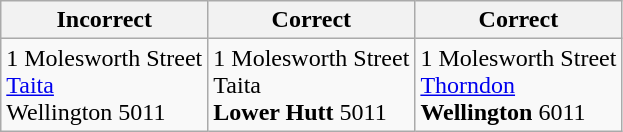<table class="wikitable">
<tr>
<th>Incorrect</th>
<th>Correct</th>
<th>Correct</th>
</tr>
<tr>
<td>1 Molesworth Street <br> <a href='#'>Taita</a> <br> Wellington 5011</td>
<td>1 Molesworth Street <br> Taita <br> <strong>Lower Hutt</strong> 5011</td>
<td>1 Molesworth Street <br> <a href='#'>Thorndon</a> <br> <strong>Wellington</strong> 6011</td>
</tr>
</table>
